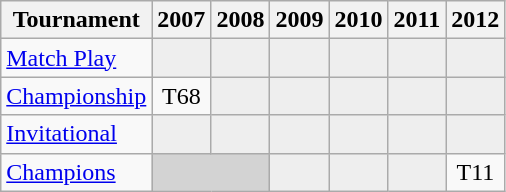<table class="wikitable" style="text-align:center;">
<tr>
<th>Tournament</th>
<th>2007</th>
<th>2008</th>
<th>2009</th>
<th>2010</th>
<th>2011</th>
<th>2012</th>
</tr>
<tr>
<td align="left"><a href='#'>Match Play</a></td>
<td style="background:#eeeeee;"></td>
<td style="background:#eeeeee;"></td>
<td style="background:#eeeeee;"></td>
<td style="background:#eeeeee;"></td>
<td style="background:#eeeeee;"></td>
<td style="background:#eeeeee;"></td>
</tr>
<tr>
<td align="left"><a href='#'>Championship</a></td>
<td>T68</td>
<td style="background:#eeeeee;"></td>
<td style="background:#eeeeee;"></td>
<td style="background:#eeeeee;"></td>
<td style="background:#eeeeee;"></td>
<td style="background:#eeeeee;"></td>
</tr>
<tr>
<td align="left"><a href='#'>Invitational</a></td>
<td style="background:#eeeeee;"></td>
<td style="background:#eeeeee;"></td>
<td style="background:#eeeeee;"></td>
<td style="background:#eeeeee;"></td>
<td style="background:#eeeeee;"></td>
<td style="background:#eeeeee;"></td>
</tr>
<tr>
<td align="left"><a href='#'>Champions</a></td>
<td colspan=2 style="background:#D3D3D3;"></td>
<td style="background:#eeeeee;"></td>
<td style="background:#eeeeee;"></td>
<td style="background:#eeeeee;"></td>
<td>T11</td>
</tr>
</table>
